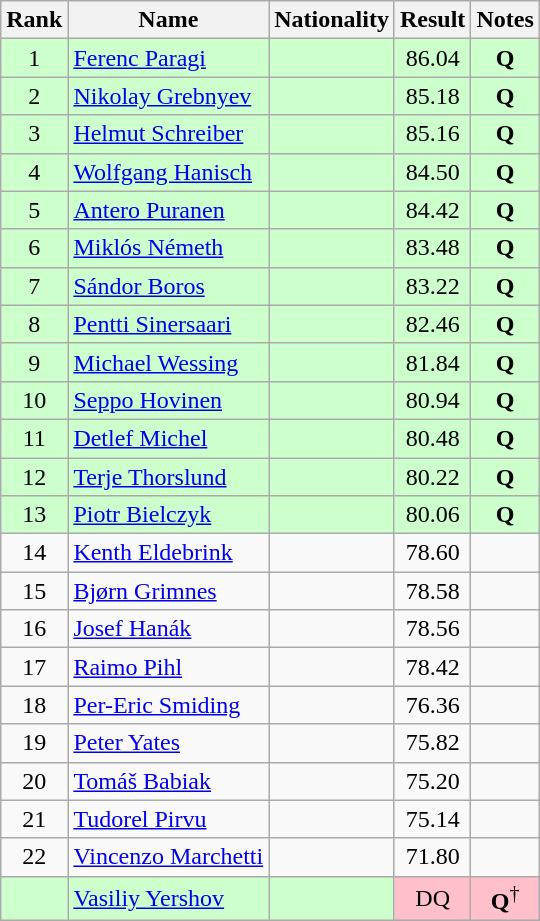<table class="wikitable sortable" style="text-align:center">
<tr>
<th>Rank</th>
<th>Name</th>
<th>Nationality</th>
<th>Result</th>
<th>Notes</th>
</tr>
<tr bgcolor=ccffcc>
<td>1</td>
<td align=left><a href='#'>Ferenc Paragi</a></td>
<td align=left></td>
<td>86.04</td>
<td><strong>Q</strong></td>
</tr>
<tr bgcolor=ccffcc>
<td>2</td>
<td align=left><a href='#'>Nikolay Grebnyev</a></td>
<td align=left></td>
<td>85.18</td>
<td><strong>Q</strong></td>
</tr>
<tr bgcolor=ccffcc>
<td>3</td>
<td align=left><a href='#'>Helmut Schreiber</a></td>
<td align=left></td>
<td>85.16</td>
<td><strong>Q</strong></td>
</tr>
<tr bgcolor=ccffcc>
<td>4</td>
<td align=left><a href='#'>Wolfgang Hanisch</a></td>
<td align=left></td>
<td>84.50</td>
<td><strong>Q</strong></td>
</tr>
<tr bgcolor=ccffcc>
<td>5</td>
<td align=left><a href='#'>Antero Puranen</a></td>
<td align=left></td>
<td>84.42</td>
<td><strong>Q</strong></td>
</tr>
<tr bgcolor=ccffcc>
<td>6</td>
<td align=left><a href='#'>Miklós Németh</a></td>
<td align=left></td>
<td>83.48</td>
<td><strong>Q</strong></td>
</tr>
<tr bgcolor=ccffcc>
<td>7</td>
<td align=left><a href='#'>Sándor Boros</a></td>
<td align=left></td>
<td>83.22</td>
<td><strong>Q</strong></td>
</tr>
<tr bgcolor=ccffcc>
<td>8</td>
<td align=left><a href='#'>Pentti Sinersaari</a></td>
<td align=left></td>
<td>82.46</td>
<td><strong>Q</strong></td>
</tr>
<tr bgcolor=ccffcc>
<td>9</td>
<td align=left><a href='#'>Michael Wessing</a></td>
<td align=left></td>
<td>81.84</td>
<td><strong>Q</strong></td>
</tr>
<tr bgcolor=ccffcc>
<td>10</td>
<td align=left><a href='#'>Seppo Hovinen</a></td>
<td align=left></td>
<td>80.94</td>
<td><strong>Q</strong></td>
</tr>
<tr bgcolor=ccffcc>
<td>11</td>
<td align=left><a href='#'>Detlef Michel</a></td>
<td align=left></td>
<td>80.48</td>
<td><strong>Q</strong></td>
</tr>
<tr bgcolor=ccffcc>
<td>12</td>
<td align=left><a href='#'>Terje Thorslund</a></td>
<td align=left></td>
<td>80.22</td>
<td><strong>Q</strong></td>
</tr>
<tr bgcolor=ccffcc>
<td>13</td>
<td align=left><a href='#'>Piotr Bielczyk</a></td>
<td align=left></td>
<td>80.06</td>
<td><strong>Q</strong></td>
</tr>
<tr>
<td>14</td>
<td align=left><a href='#'>Kenth Eldebrink</a></td>
<td align=left></td>
<td>78.60</td>
<td></td>
</tr>
<tr>
<td>15</td>
<td align=left><a href='#'>Bjørn Grimnes</a></td>
<td align=left></td>
<td>78.58</td>
<td></td>
</tr>
<tr>
<td>16</td>
<td align=left><a href='#'>Josef Hanák</a></td>
<td align=left></td>
<td>78.56</td>
<td></td>
</tr>
<tr>
<td>17</td>
<td align=left><a href='#'>Raimo Pihl</a></td>
<td align=left></td>
<td>78.42</td>
<td></td>
</tr>
<tr>
<td>18</td>
<td align=left><a href='#'>Per-Eric Smiding</a></td>
<td align=left></td>
<td>76.36</td>
<td></td>
</tr>
<tr>
<td>19</td>
<td align=left><a href='#'>Peter Yates</a></td>
<td align=left></td>
<td>75.82</td>
<td></td>
</tr>
<tr>
<td>20</td>
<td align=left><a href='#'>Tomáš Babiak</a></td>
<td align=left></td>
<td>75.20</td>
<td></td>
</tr>
<tr>
<td>21</td>
<td align=left><a href='#'>Tudorel Pirvu</a></td>
<td align=left></td>
<td>75.14</td>
<td></td>
</tr>
<tr>
<td>22</td>
<td align=left><a href='#'>Vincenzo Marchetti</a></td>
<td align=left></td>
<td>71.80</td>
<td></td>
</tr>
<tr bgcolor=ccffcc>
<td></td>
<td align=left><a href='#'>Vasiliy Yershov</a></td>
<td align=left></td>
<td bgcolor="pink">DQ</td>
<td bgcolor="pink"><strong>Q</strong><sup>†</sup></td>
</tr>
</table>
